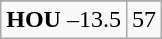<table class="wikitable">
<tr align="center">
</tr>
<tr align="center">
<td><strong>HOU</strong> –13.5</td>
<td>57</td>
</tr>
</table>
